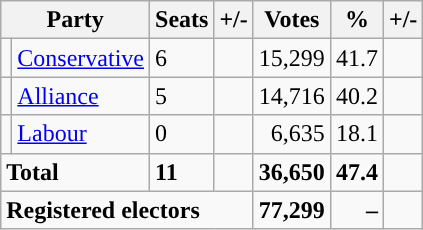<table class="wikitable sortable">
<tr>
<th colspan="2">Party</th>
<th>Seats</th>
<th>+/-</th>
<th>Votes</th>
<th>%</th>
<th>+/-</th>
</tr>
<tr>
<td style="background-color: "></td>
<td><a href='#'>Conservative</a></td>
<td>6</td>
<td></td>
<td style="text-align:right;">15,299</td>
<td style="text-align:right;">41.7</td>
<td style="text-align:right;"></td>
</tr>
<tr>
<td style="background-color: "></td>
<td><a href='#'>Alliance</a></td>
<td>5</td>
<td></td>
<td style="text-align:right;">14,716</td>
<td style="text-align:right;">40.2</td>
<td style="text-align:right;"></td>
</tr>
<tr>
<td style="background-color: "></td>
<td><a href='#'>Labour</a></td>
<td>0</td>
<td></td>
<td style="text-align:right;">6,635</td>
<td style="text-align:right;">18.1</td>
<td style="text-align:right;"></td>
</tr>
<tr>
<td colspan="2"><strong>Total</strong></td>
<td><strong>11</strong></td>
<td></td>
<td style="text-align:right;"><strong>36,650</strong></td>
<td style="text-align:right;"><strong>47.4</strong></td>
<td style="text-align:right;"></td>
</tr>
<tr>
<td colspan="4"><strong>Registered electors</strong></td>
<td style="text-align:right;"><strong>77,299</strong></td>
<td style="text-align:right;"><strong>–</strong></td>
<td style="text-align:right;"></td>
</tr>
</table>
